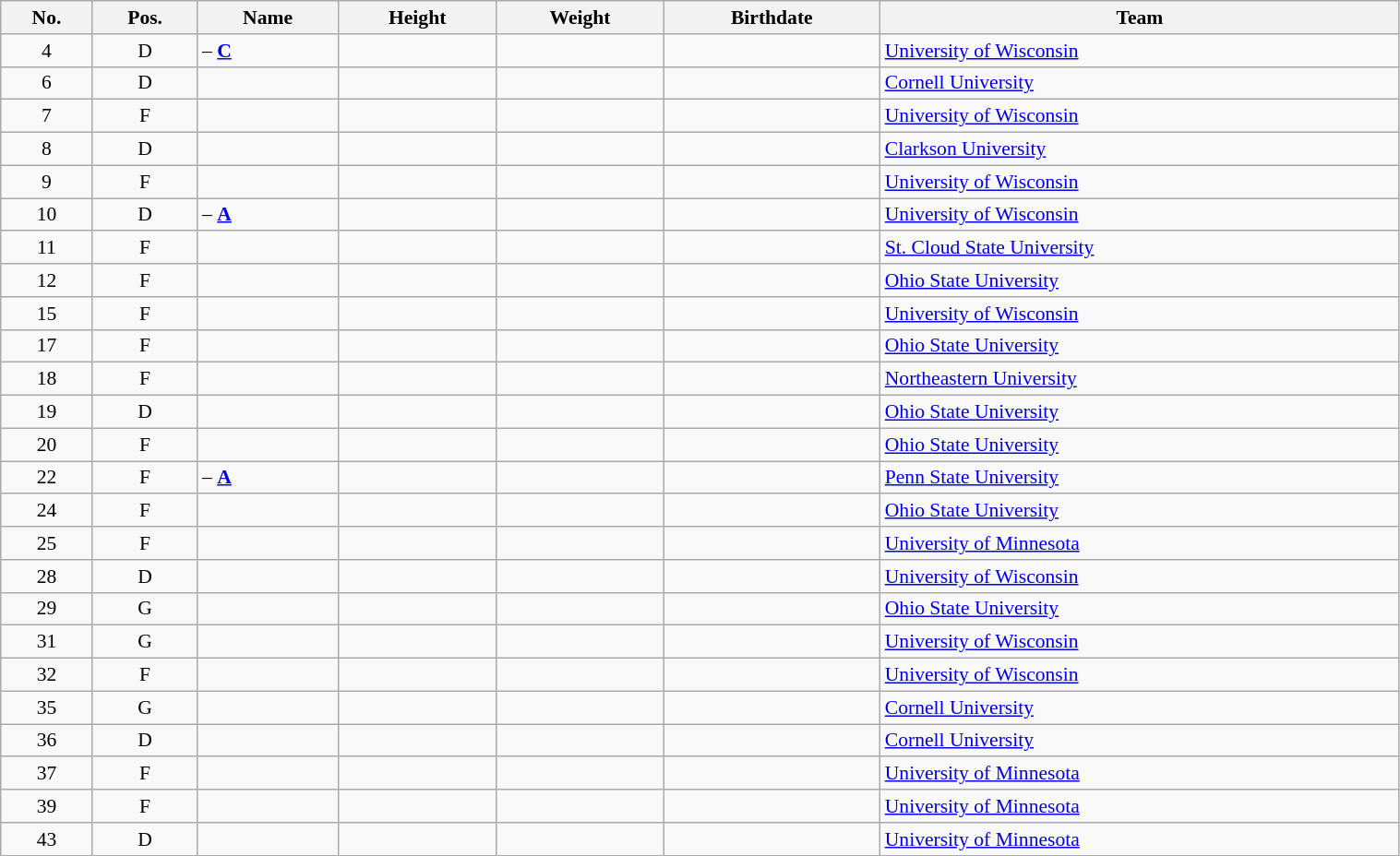<table class="wikitable sortable" width="80%" style="font-size: 90%; text-align: center;">
<tr>
<th>No.</th>
<th>Pos.</th>
<th>Name</th>
<th>Height</th>
<th>Weight</th>
<th>Birthdate</th>
<th>Team</th>
</tr>
<tr>
<td>4</td>
<td>D</td>
<td align=left> – <strong><a href='#'>C</a></strong></td>
<td></td>
<td></td>
<td></td>
<td align=left> <a href='#'>University of Wisconsin</a></td>
</tr>
<tr>
<td>6</td>
<td>D</td>
<td align=left></td>
<td></td>
<td></td>
<td></td>
<td align=left> <a href='#'>Cornell University</a></td>
</tr>
<tr>
<td>7</td>
<td>F</td>
<td align=left></td>
<td></td>
<td></td>
<td></td>
<td align=left> <a href='#'>University of Wisconsin</a></td>
</tr>
<tr>
<td>8</td>
<td>D</td>
<td align=left></td>
<td></td>
<td></td>
<td></td>
<td align=left> <a href='#'>Clarkson University</a></td>
</tr>
<tr>
<td>9</td>
<td>F</td>
<td align=left></td>
<td></td>
<td></td>
<td></td>
<td align=left> <a href='#'>University of Wisconsin</a></td>
</tr>
<tr>
<td>10</td>
<td>D</td>
<td align=left> – <strong><a href='#'>A</a></strong></td>
<td></td>
<td></td>
<td></td>
<td align=left> <a href='#'>University of Wisconsin</a></td>
</tr>
<tr>
<td>11</td>
<td>F</td>
<td align=left></td>
<td></td>
<td></td>
<td></td>
<td align=left> <a href='#'>St. Cloud State University</a></td>
</tr>
<tr>
<td>12</td>
<td>F</td>
<td align=left></td>
<td></td>
<td></td>
<td></td>
<td align=left> <a href='#'>Ohio State University</a></td>
</tr>
<tr>
<td>15</td>
<td>F</td>
<td align=left></td>
<td></td>
<td></td>
<td></td>
<td align=left> <a href='#'>University of Wisconsin</a></td>
</tr>
<tr>
<td>17</td>
<td>F</td>
<td align=left></td>
<td></td>
<td></td>
<td></td>
<td align=left> <a href='#'>Ohio State University</a></td>
</tr>
<tr>
<td>18</td>
<td>F</td>
<td align=left></td>
<td></td>
<td></td>
<td></td>
<td align=left> <a href='#'>Northeastern University</a></td>
</tr>
<tr>
<td>19</td>
<td>D</td>
<td align=left></td>
<td></td>
<td></td>
<td></td>
<td align=left> <a href='#'>Ohio State University</a></td>
</tr>
<tr>
<td>20</td>
<td>F</td>
<td align=left></td>
<td></td>
<td></td>
<td></td>
<td align=left> <a href='#'>Ohio State University</a></td>
</tr>
<tr>
<td>22</td>
<td>F</td>
<td align=left> – <strong><a href='#'>A</a></strong></td>
<td></td>
<td></td>
<td></td>
<td align=left> <a href='#'>Penn State University</a></td>
</tr>
<tr>
<td>24</td>
<td>F</td>
<td align=left></td>
<td></td>
<td></td>
<td></td>
<td align=left> <a href='#'>Ohio State University</a></td>
</tr>
<tr>
<td>25</td>
<td>F</td>
<td align=left></td>
<td></td>
<td></td>
<td></td>
<td align=left> <a href='#'>University of Minnesota</a></td>
</tr>
<tr>
<td>28</td>
<td>D</td>
<td align=left></td>
<td></td>
<td></td>
<td></td>
<td align=left> <a href='#'>University of Wisconsin</a></td>
</tr>
<tr>
<td>29</td>
<td>G</td>
<td align=left></td>
<td></td>
<td></td>
<td></td>
<td align=left> <a href='#'>Ohio State University</a></td>
</tr>
<tr>
<td>31</td>
<td>G</td>
<td align=left></td>
<td></td>
<td></td>
<td></td>
<td align=left> <a href='#'>University of Wisconsin</a></td>
</tr>
<tr>
<td>32</td>
<td>F</td>
<td align=left></td>
<td></td>
<td></td>
<td></td>
<td align=left> <a href='#'>University of Wisconsin</a></td>
</tr>
<tr>
<td>35</td>
<td>G</td>
<td align=left></td>
<td></td>
<td></td>
<td></td>
<td align=left> <a href='#'>Cornell University</a></td>
</tr>
<tr>
<td>36</td>
<td>D</td>
<td align=left></td>
<td></td>
<td></td>
<td></td>
<td align=left> <a href='#'>Cornell University</a></td>
</tr>
<tr>
<td>37</td>
<td>F</td>
<td align=left></td>
<td></td>
<td></td>
<td></td>
<td align=left> <a href='#'>University of Minnesota</a></td>
</tr>
<tr>
<td>39</td>
<td>F</td>
<td align=left></td>
<td></td>
<td></td>
<td></td>
<td align=left> <a href='#'>University of Minnesota</a></td>
</tr>
<tr>
<td>43</td>
<td>D</td>
<td align=left></td>
<td></td>
<td></td>
<td></td>
<td align=left> <a href='#'>University of Minnesota</a></td>
</tr>
</table>
